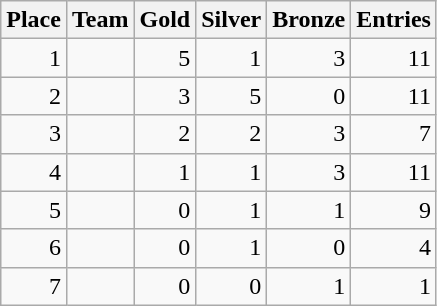<table class="wikitable">
<tr>
<th>Place</th>
<th>Team</th>
<th>Gold</th>
<th>Silver</th>
<th>Bronze</th>
<th>Entries</th>
</tr>
<tr>
<td align="right">1</td>
<td></td>
<td align="right">5</td>
<td align="right">1</td>
<td align="right">3</td>
<td align="right">11</td>
</tr>
<tr>
<td align="right">2</td>
<td></td>
<td align="right">3</td>
<td align="right">5</td>
<td align="right">0</td>
<td align="right">11</td>
</tr>
<tr>
<td align="right">3</td>
<td></td>
<td align="right">2</td>
<td align="right">2</td>
<td align="right">3</td>
<td align="right">7</td>
</tr>
<tr>
<td align="right">4</td>
<td></td>
<td align="right">1</td>
<td align="right">1</td>
<td align="right">3</td>
<td align="right">11</td>
</tr>
<tr>
<td align="right">5</td>
<td></td>
<td align="right">0</td>
<td align="right">1</td>
<td align="right">1</td>
<td align="right">9</td>
</tr>
<tr>
<td align="right">6</td>
<td></td>
<td align="right">0</td>
<td align="right">1</td>
<td align="right">0</td>
<td align="right">4</td>
</tr>
<tr>
<td align="right">7</td>
<td></td>
<td align="right">0</td>
<td align="right">0</td>
<td align="right">1</td>
<td align="right">1</td>
</tr>
</table>
